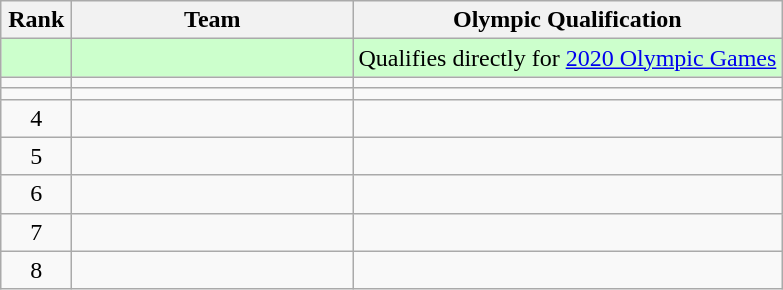<table class="wikitable" style="text-align: center;">
<tr>
<th width=40>Rank</th>
<th width=180>Team</th>
<th>Olympic Qualification</th>
</tr>
<tr style="background-color:#ccffcc;">
<td></td>
<td align=left></td>
<td>Qualifies directly for <a href='#'>2020 Olympic Games</a></td>
</tr>
<tr>
<td></td>
<td align=left></td>
<td></td>
</tr>
<tr>
<td></td>
<td align=left></td>
<td></td>
</tr>
<tr>
<td>4</td>
<td align=left></td>
<td></td>
</tr>
<tr>
<td>5</td>
<td align=left></td>
<td></td>
</tr>
<tr>
<td>6</td>
<td align=left></td>
<td></td>
</tr>
<tr>
<td>7</td>
<td align=left></td>
<td></td>
</tr>
<tr>
<td>8</td>
<td align=left></td>
<td></td>
</tr>
</table>
